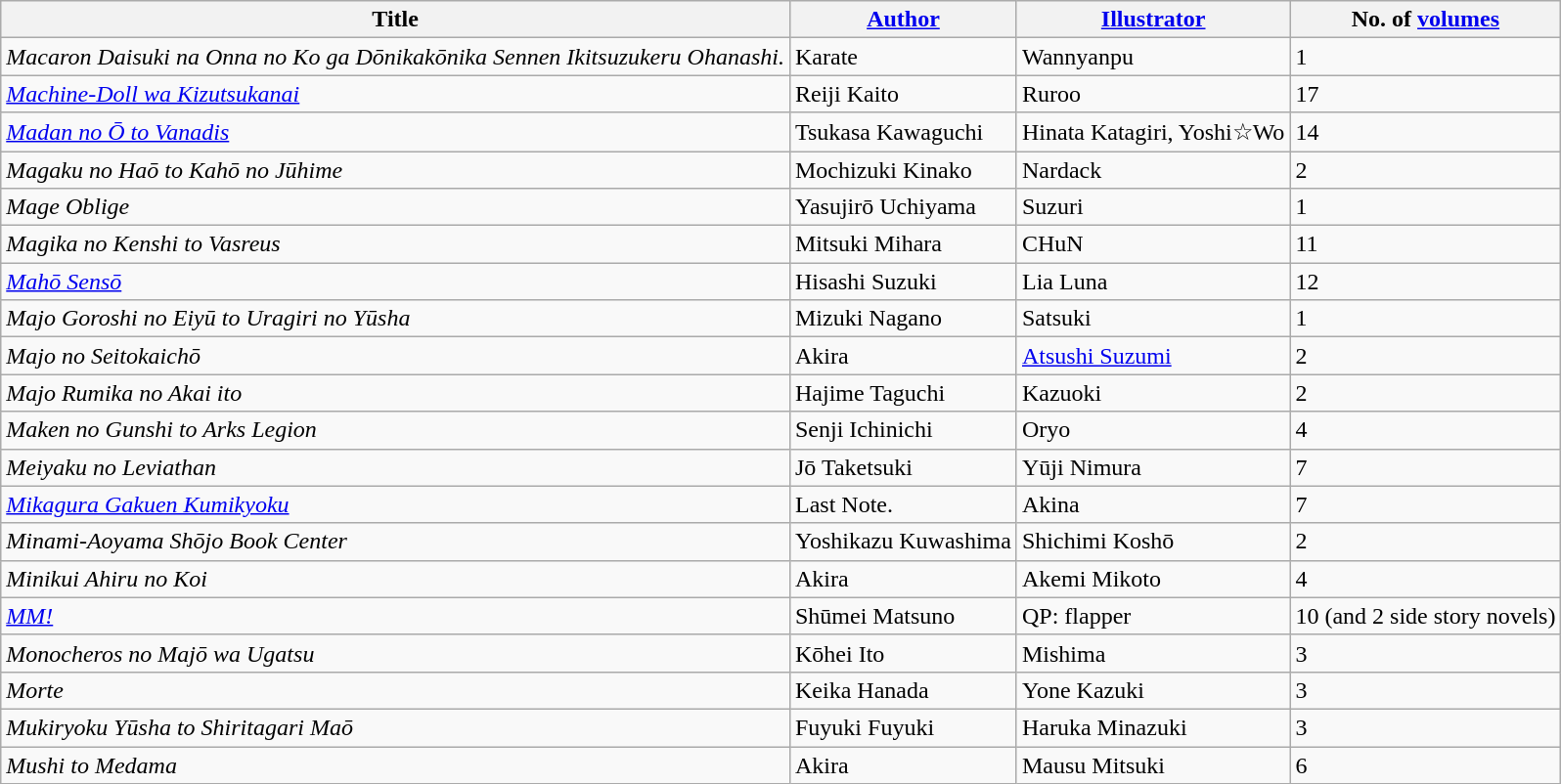<table class="wikitable">
<tr>
<th scope="col">Title</th>
<th scope="col"><a href='#'>Author</a></th>
<th scope="col"><a href='#'>Illustrator</a></th>
<th scope="col">No. of <a href='#'>volumes</a></th>
</tr>
<tr>
<td><em>Macaron Daisuki na Onna no Ko ga Dōnikakōnika Sennen Ikitsuzukeru Ohanashi.</em></td>
<td>Karate</td>
<td>Wannyanpu</td>
<td>1</td>
</tr>
<tr>
<td><em><a href='#'>Machine-Doll wa Kizutsukanai</a></em></td>
<td>Reiji Kaito</td>
<td>Ruroo</td>
<td>17</td>
</tr>
<tr>
<td><em><a href='#'>Madan no Ō to Vanadis</a></em></td>
<td>Tsukasa Kawaguchi</td>
<td>Hinata Katagiri, Yoshi☆Wo</td>
<td>14</td>
</tr>
<tr>
<td><em>Magaku no Haō to Kahō no Jūhime</em></td>
<td>Mochizuki Kinako</td>
<td>Nardack</td>
<td>2</td>
</tr>
<tr>
<td><em>Mage Oblige</em></td>
<td>Yasujirō Uchiyama</td>
<td>Suzuri</td>
<td>1</td>
</tr>
<tr>
<td><em>Magika no Kenshi to Vasreus</em></td>
<td>Mitsuki Mihara</td>
<td>CHuN</td>
<td>11</td>
</tr>
<tr>
<td><em><a href='#'>Mahō Sensō</a></em></td>
<td>Hisashi Suzuki</td>
<td>Lia Luna</td>
<td>12</td>
</tr>
<tr>
<td><em>Majo Goroshi no Eiyū to Uragiri no Yūsha</em></td>
<td>Mizuki Nagano</td>
<td>Satsuki</td>
<td>1</td>
</tr>
<tr>
<td><em>Majo no Seitokaichō</em></td>
<td>Akira</td>
<td><a href='#'>Atsushi Suzumi</a></td>
<td>2</td>
</tr>
<tr>
<td><em>Majo Rumika no Akai ito</em></td>
<td>Hajime Taguchi</td>
<td>Kazuoki</td>
<td>2</td>
</tr>
<tr>
<td><em>Maken no Gunshi to Arks Legion</em></td>
<td>Senji Ichinichi</td>
<td>Oryo</td>
<td>4</td>
</tr>
<tr>
<td><em>Meiyaku no Leviathan</em></td>
<td>Jō Taketsuki</td>
<td>Yūji Nimura</td>
<td>7</td>
</tr>
<tr>
<td><em><a href='#'>Mikagura Gakuen Kumikyoku</a></em></td>
<td>Last Note.</td>
<td>Akina</td>
<td>7</td>
</tr>
<tr>
<td><em>Minami-Aoyama Shōjo Book Center</em></td>
<td>Yoshikazu Kuwashima</td>
<td>Shichimi Koshō</td>
<td>2</td>
</tr>
<tr>
<td><em>Minikui Ahiru no Koi </em></td>
<td>Akira</td>
<td>Akemi Mikoto</td>
<td>4</td>
</tr>
<tr>
<td><em><a href='#'>MM!</a></em></td>
<td>Shūmei Matsuno</td>
<td>QP: flapper</td>
<td>10 (and 2 side story novels)</td>
</tr>
<tr>
<td><em>Monocheros no Majō wa Ugatsu</em></td>
<td>Kōhei Ito</td>
<td>Mishima</td>
<td>3</td>
</tr>
<tr>
<td><em>Morte</em></td>
<td>Keika Hanada</td>
<td>Yone Kazuki</td>
<td>3</td>
</tr>
<tr>
<td><em>Mukiryoku Yūsha to Shiritagari Maō</em></td>
<td>Fuyuki Fuyuki</td>
<td>Haruka Minazuki</td>
<td>3</td>
</tr>
<tr>
<td><em>Mushi to Medama</em></td>
<td>Akira</td>
<td>Mausu Mitsuki</td>
<td>6</td>
</tr>
</table>
